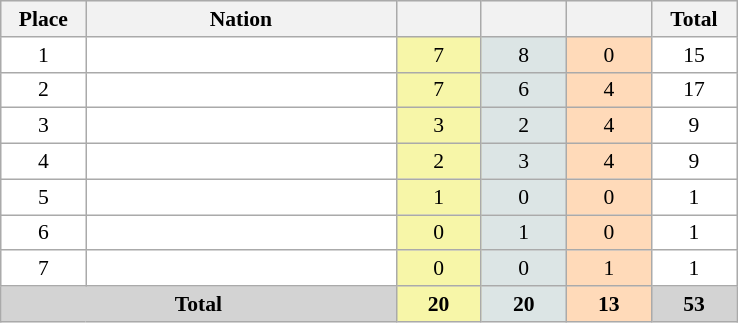<table class=wikitable style="border:1px solid #AAAAAA;font-size:90%">
<tr bgcolor="#EFEFEF">
<th width=50>Place</th>
<th width=200>Nation</th>
<th width=50></th>
<th width=50></th>
<th width=50></th>
<th width=50>Total</th>
</tr>
<tr align="center" valign="top" bgcolor="#FFFFFF">
<td>1</td>
<td align="left"></td>
<td style="background:#F7F6A8;">7</td>
<td style="background:#DCE5E5;">8</td>
<td style="background:#FFDAB9;">0</td>
<td>15</td>
</tr>
<tr align="center" valign="top" bgcolor="#FFFFFF">
<td>2</td>
<td align="left"></td>
<td style="background:#F7F6A8;">7</td>
<td style="background:#DCE5E5;">6</td>
<td style="background:#FFDAB9;">4</td>
<td>17</td>
</tr>
<tr align="center" valign="top" bgcolor="#FFFFFF">
<td>3</td>
<td align="left"></td>
<td style="background:#F7F6A8;">3</td>
<td style="background:#DCE5E5;">2</td>
<td style="background:#FFDAB9;">4</td>
<td>9</td>
</tr>
<tr align="center" valign="top" bgcolor="#FFFFFF">
<td>4</td>
<td align="left"></td>
<td style="background:#F7F6A8;">2</td>
<td style="background:#DCE5E5;">3</td>
<td style="background:#FFDAB9;">4</td>
<td>9</td>
</tr>
<tr align="center" valign="top" bgcolor="#FFFFFF">
<td>5</td>
<td align="left"></td>
<td style="background:#F7F6A8;">1</td>
<td style="background:#DCE5E5;">0</td>
<td style="background:#FFDAB9;">0</td>
<td>1</td>
</tr>
<tr align="center" valign="top" bgcolor="#FFFFFF">
<td>6</td>
<td align="left"></td>
<td style="background:#F7F6A8;">0</td>
<td style="background:#DCE5E5;">1</td>
<td style="background:#FFDAB9;">0</td>
<td>1</td>
</tr>
<tr align="center" valign="top" bgcolor="#FFFFFF">
<td>7</td>
<td align="left"></td>
<td style="background:#F7F6A8;">0</td>
<td style="background:#DCE5E5;">0</td>
<td style="background:#FFDAB9;">1</td>
<td>1</td>
</tr>
<tr align="center">
<td colspan="2" bgcolor=D3D3D3><strong>Total</strong></td>
<td style="background:#F7F6A8;"><strong>20</strong></td>
<td style="background:#DCE5E5;"><strong>20</strong></td>
<td style="background:#FFDAB9;"><strong>13</strong></td>
<td bgcolor=D3D3D3><strong>53</strong></td>
</tr>
</table>
